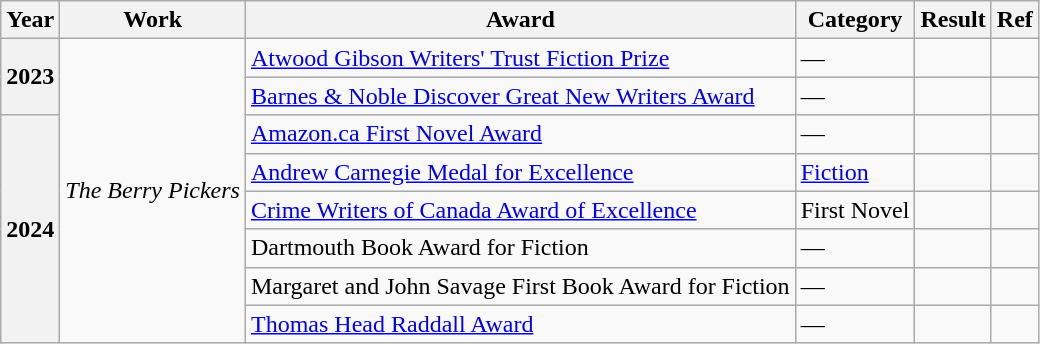<table class="wikitable mw-collapsible">
<tr>
<th>Year</th>
<th>Work</th>
<th>Award</th>
<th>Category</th>
<th>Result</th>
<th>Ref</th>
</tr>
<tr>
<th rowspan="2">2023</th>
<td rowspan="8"><em>The Berry Pickers</em></td>
<td><a href='#'>Atwood Gibson Writers' Trust Fiction Prize</a></td>
<td>—</td>
<td></td>
<td></td>
</tr>
<tr>
<td><a href='#'>Barnes & Noble Discover Great New Writers Award</a></td>
<td>—</td>
<td></td>
<td></td>
</tr>
<tr>
<th rowspan="6">2024</th>
<td><a href='#'>Amazon.ca First Novel Award</a></td>
<td>—</td>
<td></td>
<td></td>
</tr>
<tr>
<td><a href='#'>Andrew Carnegie Medal for Excellence</a></td>
<td><a href='#'>Fiction</a></td>
<td></td>
<td></td>
</tr>
<tr>
<td><a href='#'>Crime Writers of Canada Award of Excellence</a></td>
<td>First Novel</td>
<td></td>
<td></td>
</tr>
<tr>
<td>Dartmouth Book Award for Fiction</td>
<td>—</td>
<td></td>
<td></td>
</tr>
<tr>
<td>Margaret and John Savage First Book Award for Fiction</td>
<td>—</td>
<td></td>
<td></td>
</tr>
<tr>
<td><a href='#'>Thomas Head Raddall Award</a></td>
<td>—</td>
<td></td>
<td></td>
</tr>
</table>
